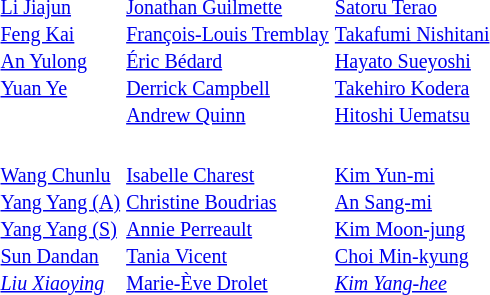<table>
<tr>
<th scope=row style="text-align:left"><br></th>
<td valign="top"><strong></strong><br><small><a href='#'>Li Jiajun</a><br><a href='#'>Feng Kai</a><br><a href='#'>An Yulong</a><br><a href='#'>Yuan Ye</a></small></td>
<td valign="top"><strong></strong><br><small><a href='#'>Jonathan Guilmette</a><br><a href='#'>François-Louis Tremblay</a><br><a href='#'>Éric Bédard</a><br><a href='#'>Derrick Campbell</a><br><a href='#'>Andrew Quinn</a></small></td>
<td valign="top"><strong></strong><br><small><a href='#'>Satoru Terao</a><br><a href='#'>Takafumi Nishitani</a><br><a href='#'>Hayato Sueyoshi</a><br><a href='#'>Takehiro Kodera</a><br><a href='#'>Hitoshi Uematsu</a></small></td>
</tr>
<tr>
<th scope=row style="text-align:left"><br></th>
<td valign="top"><strong></strong><br><small><a href='#'>Wang Chunlu</a><br><a href='#'>Yang Yang (A)</a><br><a href='#'>Yang Yang (S)</a><br><a href='#'>Sun Dandan</a><br><em><a href='#'>Liu Xiaoying</a></em></small></td>
<td valign="top"><strong></strong><br><small><a href='#'>Isabelle Charest</a><br><a href='#'>Christine Boudrias</a><br><a href='#'>Annie Perreault</a><br><a href='#'>Tania Vicent</a><br><a href='#'>Marie-Ève Drolet</a></small></td>
<td valign="top"><strong></strong><br><small><a href='#'>Kim Yun-mi</a><br><a href='#'>An Sang-mi</a><br><a href='#'>Kim Moon-jung</a><br><a href='#'>Choi Min-kyung</a><br><em><a href='#'>Kim Yang-hee</a></em></small></td>
</tr>
</table>
